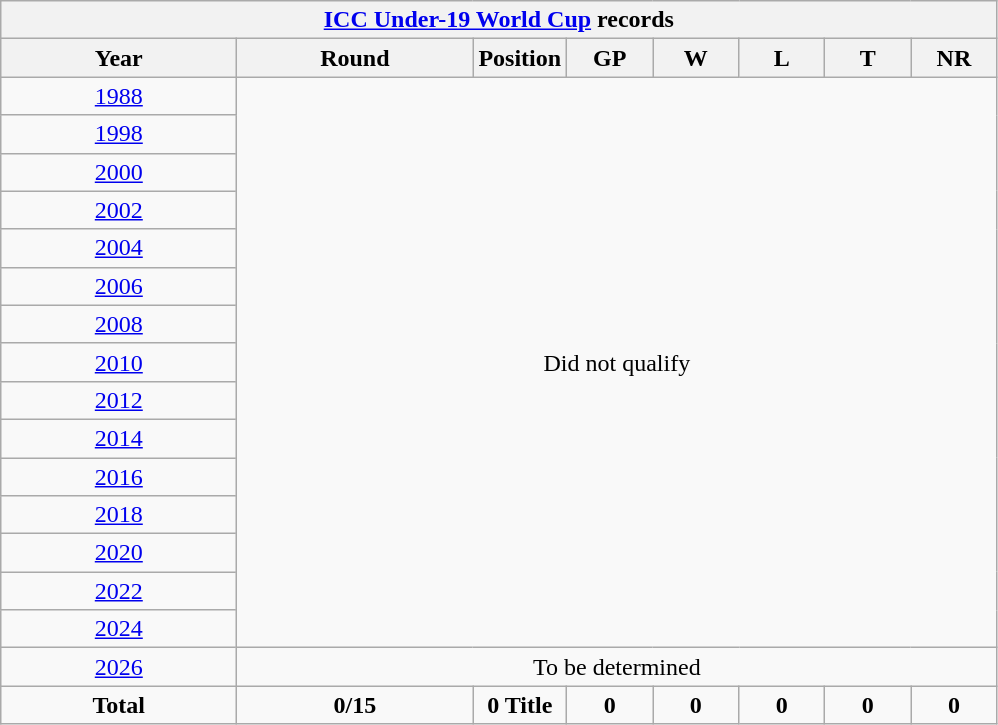<table class="wikitable" style="text-align: center; width=900px;">
<tr>
<th colspan=9><a href='#'>ICC Under-19 World Cup</a> records</th>
</tr>
<tr>
<th width=150>Year</th>
<th width=150>Round</th>
<th width=50>Position</th>
<th width=50>GP</th>
<th width=50>W</th>
<th width=50>L</th>
<th width=50>T</th>
<th width=50>NR</th>
</tr>
<tr>
<td> <a href='#'>1988</a></td>
<td colspan=8 rowspan=15>Did not qualify</td>
</tr>
<tr>
<td> <a href='#'>1998</a></td>
</tr>
<tr>
<td> <a href='#'>2000</a></td>
</tr>
<tr>
<td> <a href='#'>2002</a></td>
</tr>
<tr>
<td> <a href='#'>2004</a></td>
</tr>
<tr>
<td> <a href='#'>2006</a></td>
</tr>
<tr>
<td> <a href='#'>2008</a></td>
</tr>
<tr>
<td> <a href='#'>2010</a></td>
</tr>
<tr>
<td> <a href='#'>2012</a></td>
</tr>
<tr>
<td> <a href='#'>2014</a></td>
</tr>
<tr>
<td> <a href='#'>2016</a></td>
</tr>
<tr>
<td> <a href='#'>2018</a></td>
</tr>
<tr>
<td> <a href='#'>2020</a></td>
</tr>
<tr>
<td> <a href='#'>2022</a></td>
</tr>
<tr>
<td> <a href='#'>2024</a></td>
</tr>
<tr>
<td>  <a href='#'>2026</a></td>
<td colspan=8 rowspan=1>To be determined</td>
</tr>
<tr>
<td><strong>Total</strong></td>
<td><strong>0/15</strong></td>
<td><strong>0 Title</strong></td>
<td><strong>0</strong></td>
<td><strong>0</strong></td>
<td><strong>0</strong></td>
<td><strong>0</strong></td>
<td><strong>0</strong></td>
</tr>
</table>
